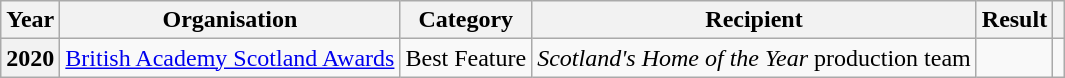<table class="wikitable plainrowheaders">
<tr>
<th>Year</th>
<th>Organisation</th>
<th>Category</th>
<th>Recipient</th>
<th>Result</th>
<th></th>
</tr>
<tr>
<th scope="row">2020</th>
<td><a href='#'>British Academy Scotland Awards</a></td>
<td>Best Feature</td>
<td><em>Scotland's Home of the Year</em> production team</td>
<td></td>
<td></td>
</tr>
</table>
